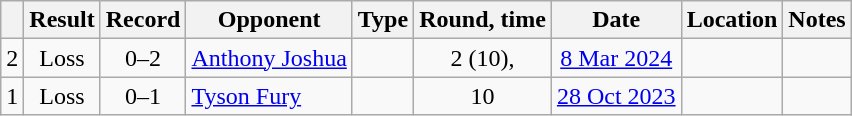<table class="wikitable" style="text-align:center">
<tr>
<th></th>
<th>Result</th>
<th>Record</th>
<th>Opponent</th>
<th>Type</th>
<th>Round, time</th>
<th>Date</th>
<th>Location</th>
<th>Notes</th>
</tr>
<tr>
<td>2</td>
<td>Loss</td>
<td>0–2</td>
<td align=left><a href='#'>Anthony Joshua</a></td>
<td></td>
<td>2 (10), </td>
<td><a href='#'>8 Mar 2024</a></td>
<td align=left></td>
<td></td>
</tr>
<tr>
<td>1</td>
<td>Loss</td>
<td>0–1</td>
<td align=left><a href='#'>Tyson Fury</a></td>
<td></td>
<td>10</td>
<td><a href='#'>28 Oct 2023</a></td>
<td align=left></td>
<td></td>
</tr>
</table>
